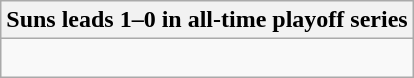<table class="wikitable collapsible collapsed">
<tr>
<th>Suns leads 1–0 in all-time playoff series</th>
</tr>
<tr>
<td><br></td>
</tr>
</table>
